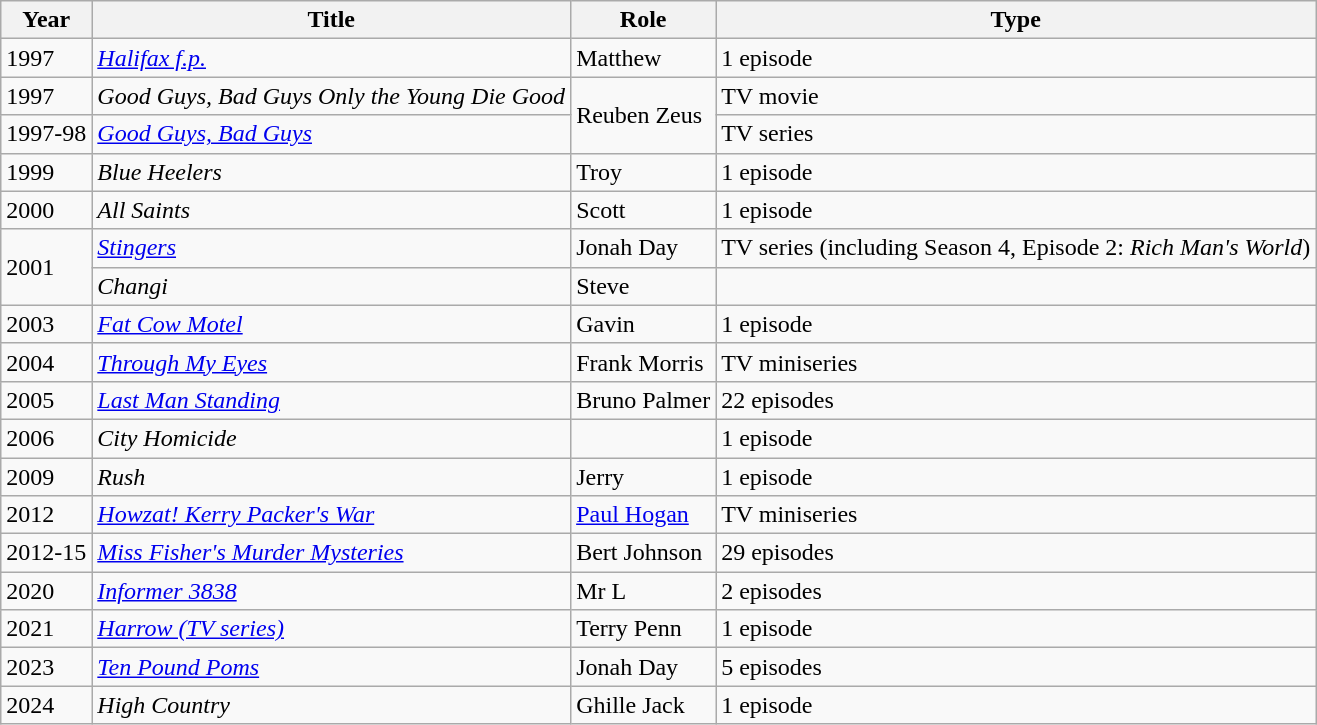<table class="wikitable">
<tr>
<th>Year</th>
<th>Title</th>
<th>Role</th>
<th>Type</th>
</tr>
<tr>
<td>1997</td>
<td><em><a href='#'>Halifax f.p.</a></em></td>
<td>Matthew</td>
<td>1 episode</td>
</tr>
<tr>
<td>1997</td>
<td><em>Good Guys, Bad Guys Only the Young Die Good</em></td>
<td rowspan="2">Reuben Zeus</td>
<td>TV movie</td>
</tr>
<tr>
<td>1997-98</td>
<td><em><a href='#'>Good Guys, Bad Guys</a></em></td>
<td>TV series</td>
</tr>
<tr>
<td>1999</td>
<td><em>Blue Heelers</em></td>
<td>Troy</td>
<td>1 episode</td>
</tr>
<tr>
<td>2000</td>
<td><em>All Saints</em></td>
<td>Scott</td>
<td>1 episode</td>
</tr>
<tr>
<td rowspan="2">2001</td>
<td><em><a href='#'>Stingers</a></em></td>
<td>Jonah Day</td>
<td>TV series (including Season 4, Episode 2: <em>Rich Man's World</em>)</td>
</tr>
<tr>
<td><em>Changi</em></td>
<td>Steve</td>
<td></td>
</tr>
<tr>
<td>2003</td>
<td><em><a href='#'>Fat Cow Motel</a></em></td>
<td>Gavin</td>
<td>1 episode</td>
</tr>
<tr>
<td>2004</td>
<td><em><a href='#'>Through My Eyes</a></em></td>
<td>Frank Morris</td>
<td>TV miniseries</td>
</tr>
<tr>
<td>2005</td>
<td><em><a href='#'>Last Man Standing</a></em></td>
<td>Bruno Palmer</td>
<td>22 episodes</td>
</tr>
<tr>
<td>2006</td>
<td><em>City Homicide</em></td>
<td></td>
<td>1 episode</td>
</tr>
<tr>
<td>2009</td>
<td><em>Rush</em></td>
<td>Jerry</td>
<td>1 episode</td>
</tr>
<tr>
<td>2012</td>
<td><em><a href='#'>Howzat! Kerry Packer's War</a></em></td>
<td><a href='#'>Paul Hogan</a></td>
<td>TV miniseries</td>
</tr>
<tr>
<td>2012-15</td>
<td><em><a href='#'>Miss Fisher's Murder Mysteries</a></em></td>
<td>Bert Johnson</td>
<td>29 episodes</td>
</tr>
<tr>
<td>2020</td>
<td><em><a href='#'>Informer 3838</a></em></td>
<td>Mr L</td>
<td>2 episodes</td>
</tr>
<tr>
<td>2021</td>
<td><em><a href='#'>Harrow (TV series)</a></em></td>
<td>Terry Penn</td>
<td>1 episode</td>
</tr>
<tr>
<td>2023</td>
<td><em><a href='#'>Ten Pound Poms</a></em></td>
<td>Jonah Day</td>
<td>5 episodes</td>
</tr>
<tr>
<td>2024</td>
<td><em>High Country</em></td>
<td>Ghille Jack</td>
<td>1 episode</td>
</tr>
</table>
